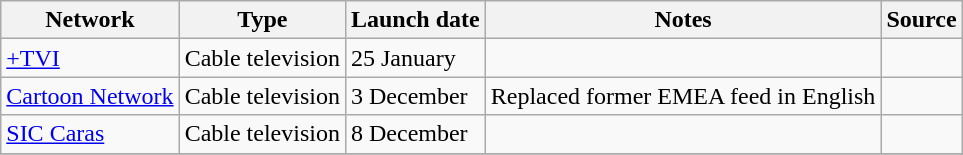<table class="wikitable sortable">
<tr>
<th>Network</th>
<th>Type</th>
<th>Launch date</th>
<th>Notes</th>
<th>Source</th>
</tr>
<tr>
<td><a href='#'>+TVI</a></td>
<td>Cable television</td>
<td>25 January</td>
<td></td>
<td></td>
</tr>
<tr>
<td><a href='#'>Cartoon Network</a></td>
<td>Cable television</td>
<td>3 December</td>
<td>Replaced former EMEA feed in English</td>
<td></td>
</tr>
<tr>
<td><a href='#'>SIC Caras</a></td>
<td>Cable television</td>
<td>8 December</td>
<td></td>
<td></td>
</tr>
<tr>
</tr>
</table>
